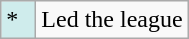<table class="wikitable">
<tr>
<td style="background:#CFECEC; width:1em">*</td>
<td>Led the league</td>
</tr>
</table>
